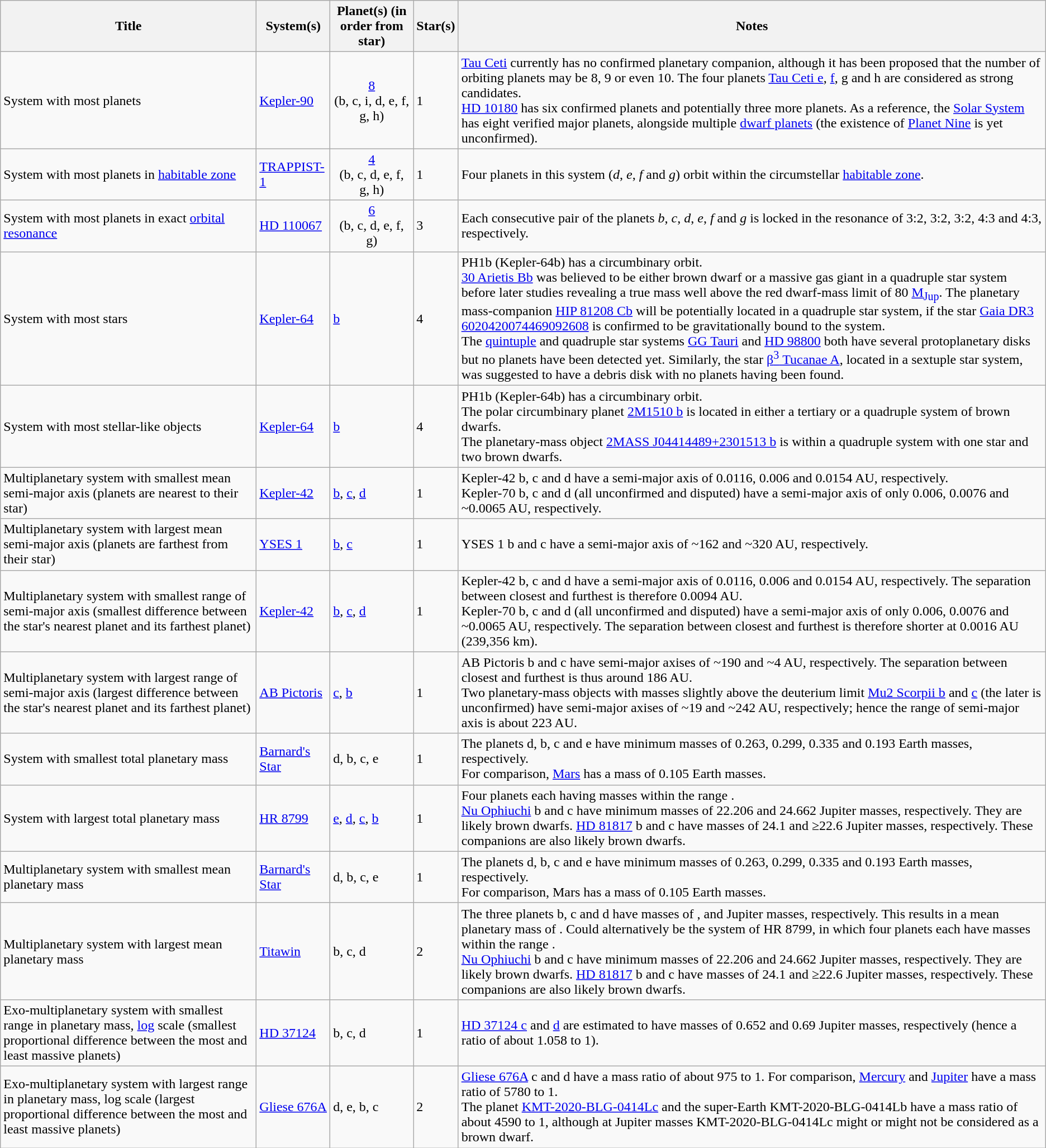<table class="wikitable sticky-header">
<tr>
<th>Title</th>
<th>System(s)</th>
<th>Planet(s) (in order from star)</th>
<th>Star(s)</th>
<th>Notes</th>
</tr>
<tr>
<td>System with most planets</td>
<td><a href='#'>Kepler-90</a></td>
<td style="text-align:center;"><a href='#'>8</a> <br>(b, c, i, d, e, f, g, h)</td>
<td>1</td>
<td><a href='#'>Tau Ceti</a> currently has no confirmed planetary companion, although it has been proposed that the number of orbiting planets may be 8, 9 or even 10. The four planets <a href='#'>Tau Ceti e</a>, <a href='#'>f</a>, g and h are considered as strong candidates.<br><a href='#'>HD 10180</a> has six confirmed planets and potentially three more planets.
As a reference, the <a href='#'>Solar System</a> has eight verified major planets, alongside multiple <a href='#'>dwarf planets</a> (the existence of <a href='#'>Planet Nine</a> is yet unconfirmed).</td>
</tr>
<tr>
<td>System with most planets in <a href='#'>habitable zone</a></td>
<td><a href='#'>TRAPPIST-1</a></td>
<td style="text-align:center;"><a href='#'>4</a> <br>(b, c, d, e, f, g, h)</td>
<td>1</td>
<td>Four planets in this system (<em>d</em>, <em>e</em>, <em>f</em> and <em>g</em>) orbit within the circumstellar <a href='#'>habitable zone</a>.</td>
</tr>
<tr>
<td>System with most planets in exact <a href='#'>orbital resonance</a></td>
<td><a href='#'>HD 110067</a></td>
<td style="text-align:center;"><a href='#'>6</a> <br>(b, c, d, e, f, g)</td>
<td>3</td>
<td>Each consecutive pair of the planets <em>b</em>, <em>c</em>, <em>d</em>, <em>e</em>, <em>f</em> and <em>g</em> is locked in the resonance of 3:2, 3:2, 3:2, 4:3 and 4:3, respectively.</td>
</tr>
<tr>
<td>System with most stars</td>
<td><a href='#'>Kepler-64</a></td>
<td><a href='#'>b</a></td>
<td>4</td>
<td>PH1b (Kepler-64b) has a circumbinary orbit.<br><a href='#'>30 Arietis Bb</a> was believed to be either brown dwarf or a massive gas giant in a quadruple star system before later studies revealing a true mass well above the red dwarf-mass limit of 80 <a href='#'>M<sub>Jup</sub></a>.
The planetary mass-companion <a href='#'>HIP 81208 Cb</a> will be potentially located in a quadruple star system, if the star <a href='#'>Gaia DR3 6020420074469092608</a> is confirmed to be gravitationally bound to the system.<br>The <a href='#'>quintuple</a> and quadruple star systems <a href='#'>GG Tauri</a> and <a href='#'>HD 98800</a> both have several protoplanetary disks but no planets have been detected yet. Similarly, the star <a href='#'>β<sup>3</sup> Tucanae A</a>, located in a sextuple star system, was suggested to have a debris disk with no planets having been found.</td>
</tr>
<tr>
<td>System with most stellar-like objects</td>
<td><a href='#'>Kepler-64</a></td>
<td><a href='#'>b</a></td>
<td>4</td>
<td>PH1b (Kepler-64b) has a circumbinary orbit.<br>The polar circumbinary planet <a href='#'>2M1510 b</a> is located in either a tertiary or a quadruple system of brown dwarfs.<br>The planetary-mass object <a href='#'>2MASS J04414489+2301513 b</a> is within a quadruple system with one star and two brown dwarfs.</td>
</tr>
<tr>
<td>Multiplanetary system with smallest mean semi-major axis (planets are nearest to their star)</td>
<td><a href='#'>Kepler-42</a></td>
<td><a href='#'>b</a>, <a href='#'>c</a>, <a href='#'>d</a></td>
<td>1</td>
<td>Kepler-42 b, c and d have a semi-major axis of 0.0116, 0.006 and 0.0154 AU, respectively.<br>Kepler-70 b, c and d (all unconfirmed and disputed) have a semi-major axis of only 0.006, 0.0076 and ~0.0065 AU, respectively.</td>
</tr>
<tr>
<td>Multiplanetary system with largest mean semi-major axis (planets are farthest from their star)</td>
<td><a href='#'>YSES 1</a></td>
<td><a href='#'>b</a>, <a href='#'>c</a></td>
<td>1</td>
<td>YSES 1 b and c have a semi-major axis of ~162 and ~320 AU, respectively.</td>
</tr>
<tr>
<td>Multiplanetary system with smallest range of semi-major axis (smallest difference between the star's nearest planet and its farthest planet)</td>
<td><a href='#'>Kepler-42</a></td>
<td><a href='#'>b</a>, <a href='#'>c</a>, <a href='#'>d</a></td>
<td>1</td>
<td>Kepler-42 b, c and d have a semi-major axis of 0.0116, 0.006 and 0.0154 AU, respectively. The separation between closest and furthest is therefore 0.0094 AU.<br>Kepler-70 b, c and d (all unconfirmed and disputed) have a semi-major axis of only 0.006, 0.0076 and ~0.0065 AU, respectively. The separation between closest and furthest is therefore shorter at 0.0016 AU (239,356 km).</td>
</tr>
<tr>
<td>Multiplanetary system with largest range of semi-major axis (largest difference between the star's nearest planet and its farthest planet)</td>
<td><a href='#'>AB Pictoris</a></td>
<td><a href='#'>c</a>, <a href='#'>b</a></td>
<td>1</td>
<td>AB Pictoris b and c have semi-major axises of ~190 and ~4 AU, respectively. The separation between closest and furthest is thus around 186 AU.<br>Two planetary-mass objects with masses slightly above the deuterium limit <a href='#'>Mu2 Scorpii b</a> and <a href='#'>c</a> (the later is unconfirmed) have semi-major axises of ~19 and ~242 AU, respectively; hence the range of semi-major axis is about 223 AU.
</td>
</tr>
<tr>
<td>System with smallest total planetary mass</td>
<td><a href='#'>Barnard's Star</a></td>
<td>d, b, c, e</td>
<td>1</td>
<td>The planets d, b, c and e have minimum masses of 0.263, 0.299, 0.335 and 0.193 Earth masses, respectively.<br>For comparison, <a href='#'>Mars</a> has a mass of 0.105 Earth masses.</td>
</tr>
<tr>
<td>System with largest total planetary mass</td>
<td><a href='#'>HR 8799</a></td>
<td><a href='#'>e</a>, <a href='#'>d</a>, <a href='#'>c</a>, <a href='#'>b</a></td>
<td>1</td>
<td>Four planets each having masses within the range .<br><a href='#'>Nu Ophiuchi</a> b and c have minimum masses of 22.206 and 24.662 Jupiter masses, respectively. They are likely brown dwarfs. <a href='#'>HD 81817</a> b and c have masses of 24.1 and ≥22.6 Jupiter masses, respectively. These companions are also likely brown dwarfs.<br></td>
</tr>
<tr>
<td>Multiplanetary system with smallest mean planetary mass</td>
<td><a href='#'>Barnard's Star</a></td>
<td>d, b, c, e</td>
<td>1</td>
<td>The planets d, b, c and e have minimum masses of 0.263, 0.299, 0.335 and 0.193 Earth masses, respectively.<br>For comparison, Mars has a mass of 0.105 Earth masses.
</td>
</tr>
<tr>
<td>Multiplanetary system with largest mean planetary mass</td>
<td><a href='#'>Titawin</a></td>
<td>b, c, d</td>
<td>2</td>
<td>The three planets b, c and d have masses of ,  and  Jupiter masses, respectively. This results in a mean planetary mass of . Could alternatively be the system of HR 8799, in which four planets each have masses within the range .<br><a href='#'>Nu Ophiuchi</a> b and c have minimum masses of 22.206 and 24.662 Jupiter masses, respectively. They are likely brown dwarfs. <a href='#'>HD 81817</a> b and c have masses of 24.1 and ≥22.6 Jupiter masses, respectively. These companions are also likely brown dwarfs.
</td>
</tr>
<tr>
<td>Exo-multiplanetary system with smallest range in planetary mass, <a href='#'>log</a> scale (smallest proportional difference between the most and least massive planets)</td>
<td><a href='#'>HD 37124</a></td>
<td>b, c, d</td>
<td>1</td>
<td><a href='#'>HD 37124 c</a> and <a href='#'>d</a> are estimated to have masses of 0.652 and 0.69 Jupiter masses, respectively (hence a ratio of about 1.058 to 1).</td>
</tr>
<tr>
<td>Exo-multiplanetary system with largest range in planetary mass, log scale (largest proportional difference between the most and least massive planets)</td>
<td><a href='#'>Gliese 676A</a></td>
<td>d, e, b, c</td>
<td>2</td>
<td><a href='#'>Gliese 676A</a> c and d have a mass ratio of about 975 to 1. For comparison, <a href='#'>Mercury</a> and <a href='#'>Jupiter</a> have a mass ratio of 5780 to 1.<br>The planet <a href='#'>KMT-2020-BLG-0414Lc</a> and the super-Earth KMT-2020-BLG-0414Lb have a mass ratio of about 4590 to 1, although at  Jupiter masses KMT-2020-BLG-0414Lc might or might not be considered as a brown dwarf.
</td>
</tr>
</table>
